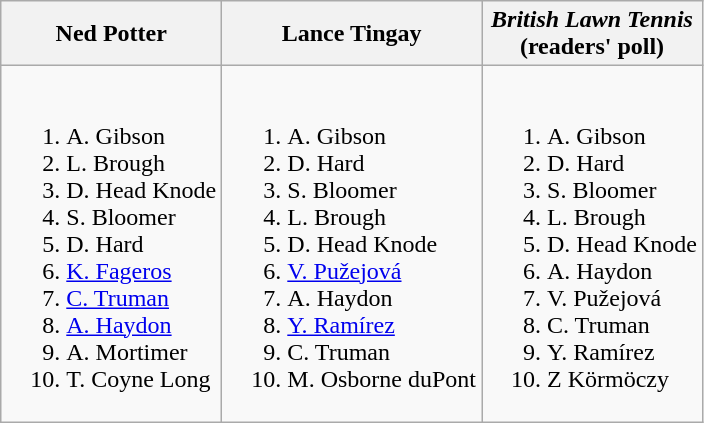<table class="wikitable">
<tr>
<th>Ned Potter</th>
<th>Lance Tingay<strong></strong></th>
<th><em>British Lawn Tennis</em><br>(readers' poll)</th>
</tr>
<tr style="vertical-align: top;">
<td style="white-space: nowrap;"><br><ol><li> A. Gibson</li><li> L. Brough</li><li> D. Head Knode</li><li> S. Bloomer</li><li> D. Hard</li><li> <a href='#'>K. Fageros</a></li><li> <a href='#'>C. Truman</a></li><li> <a href='#'>A. Haydon</a></li><li> A. Mortimer</li><li> T. Coyne Long</li></ol></td>
<td style="white-space: nowrap;"><br><ol><li> A. Gibson</li><li> D. Hard</li><li> S. Bloomer</li><li> L. Brough</li><li> D. Head Knode</li><li> <a href='#'>V. Pužejová</a></li><li> A. Haydon</li><li> <a href='#'>Y. Ramírez</a></li><li> C. Truman</li><li> M. Osborne duPont</li></ol></td>
<td style="white-space: nowrap;"><br><ol><li> A. Gibson</li><li> D. Hard</li><li> S. Bloomer</li><li> L. Brough</li><li> D. Head Knode</li><li> A. Haydon</li><li> V. Pužejová</li><li> C. Truman</li><li> Y. Ramírez</li><li> Z Körmöczy</li></ol></td>
</tr>
</table>
